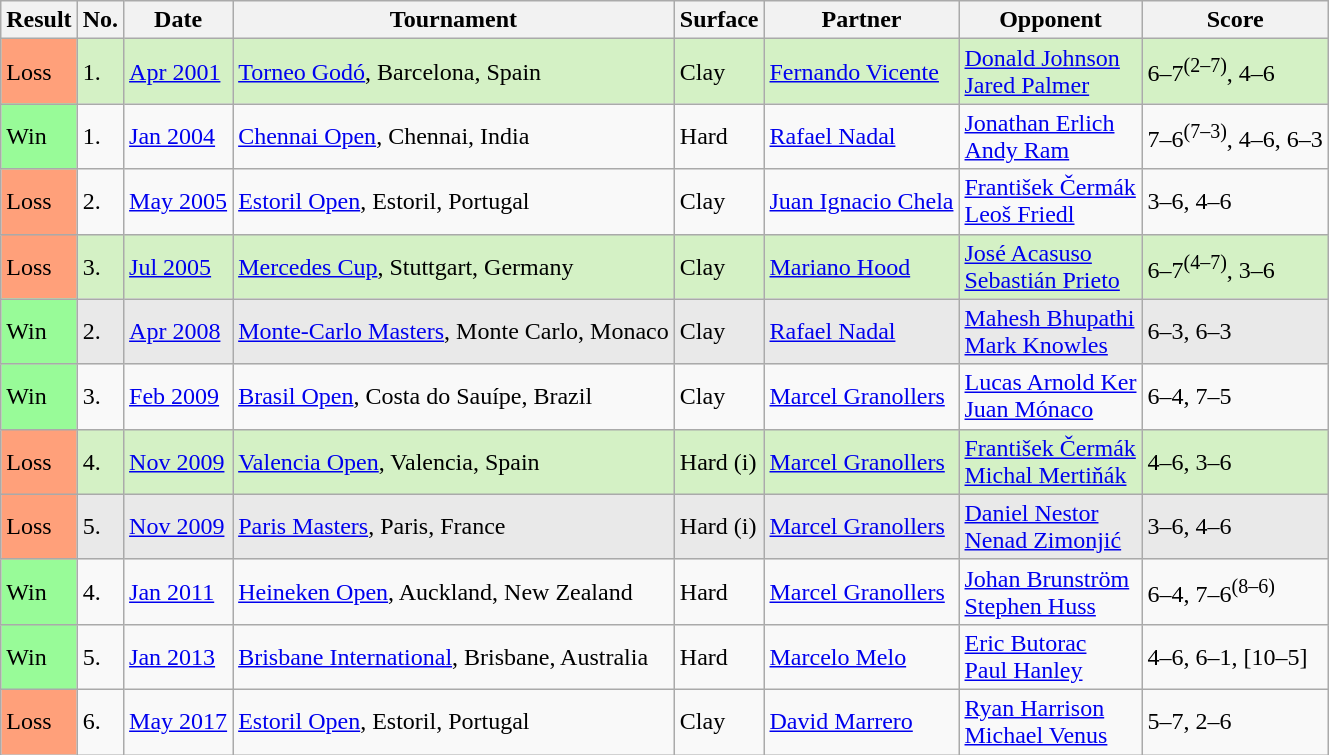<table class="wikitable">
<tr>
<th style="width:40px">Result</th>
<th>No.</th>
<th>Date</th>
<th>Tournament</th>
<th>Surface</th>
<th>Partner</th>
<th>Opponent</th>
<th class="unsortable">Score</th>
</tr>
<tr style="background:#d4f1c5;">
<td style="background:#ffa07a;">Loss</td>
<td>1.</td>
<td><a href='#'>Apr 2001</a></td>
<td><a href='#'>Torneo Godó</a>, Barcelona, Spain</td>
<td>Clay</td>
<td> <a href='#'>Fernando Vicente</a></td>
<td> <a href='#'>Donald Johnson</a><br> <a href='#'>Jared Palmer</a></td>
<td>6–7<sup>(2–7)</sup>, 4–6</td>
</tr>
<tr>
<td style="background:#98fb98;">Win</td>
<td>1.</td>
<td><a href='#'>Jan 2004</a></td>
<td><a href='#'>Chennai Open</a>, Chennai, India</td>
<td>Hard</td>
<td> <a href='#'>Rafael Nadal</a></td>
<td> <a href='#'>Jonathan Erlich</a><br> <a href='#'>Andy Ram</a></td>
<td>7–6<sup>(7–3)</sup>, 4–6, 6–3</td>
</tr>
<tr>
<td style="background:#ffa07a;">Loss</td>
<td>2.</td>
<td><a href='#'>May 2005</a></td>
<td><a href='#'>Estoril Open</a>, Estoril, Portugal</td>
<td>Clay</td>
<td> <a href='#'>Juan Ignacio Chela</a></td>
<td> <a href='#'>František Čermák</a><br> <a href='#'>Leoš Friedl</a></td>
<td>3–6, 4–6</td>
</tr>
<tr style="background:#d4f1c5;">
<td style="background:#ffa07a;">Loss</td>
<td>3.</td>
<td><a href='#'>Jul 2005</a></td>
<td><a href='#'>Mercedes Cup</a>, Stuttgart, Germany</td>
<td>Clay</td>
<td> <a href='#'>Mariano Hood</a></td>
<td> <a href='#'>José Acasuso</a><br> <a href='#'>Sebastián Prieto</a></td>
<td>6–7<sup>(4–7)</sup>, 3–6</td>
</tr>
<tr style="background:#e9e9e9;">
<td style="background:#98fb98;">Win</td>
<td>2.</td>
<td><a href='#'>Apr 2008</a></td>
<td><a href='#'>Monte-Carlo Masters</a>, Monte Carlo, Monaco</td>
<td>Clay</td>
<td> <a href='#'>Rafael Nadal</a></td>
<td> <a href='#'>Mahesh Bhupathi</a><br> <a href='#'>Mark Knowles</a></td>
<td>6–3, 6–3</td>
</tr>
<tr>
<td style="background:#98fb98;">Win</td>
<td>3.</td>
<td><a href='#'>Feb 2009</a></td>
<td><a href='#'>Brasil Open</a>, Costa do Sauípe, Brazil</td>
<td>Clay</td>
<td> <a href='#'>Marcel Granollers</a></td>
<td> <a href='#'>Lucas Arnold Ker</a><br> <a href='#'>Juan Mónaco</a></td>
<td>6–4, 7–5</td>
</tr>
<tr style="background:#d4f1c5;">
<td style="background:#ffa07a;">Loss</td>
<td>4.</td>
<td><a href='#'>Nov 2009</a></td>
<td><a href='#'>Valencia Open</a>, Valencia, Spain</td>
<td>Hard (i)</td>
<td> <a href='#'>Marcel Granollers</a></td>
<td> <a href='#'>František Čermák</a><br> <a href='#'>Michal Mertiňák</a></td>
<td>4–6, 3–6</td>
</tr>
<tr style="background:#e9e9e9;">
<td style="background:#ffa07a;">Loss</td>
<td>5.</td>
<td><a href='#'>Nov 2009</a></td>
<td><a href='#'>Paris Masters</a>, Paris, France</td>
<td>Hard (i)</td>
<td> <a href='#'>Marcel Granollers</a></td>
<td> <a href='#'>Daniel Nestor</a><br> <a href='#'>Nenad Zimonjić</a></td>
<td>3–6, 4–6</td>
</tr>
<tr>
<td style="background:#98fb98;">Win</td>
<td>4.</td>
<td><a href='#'>Jan 2011</a></td>
<td><a href='#'>Heineken Open</a>, Auckland, New Zealand</td>
<td>Hard</td>
<td> <a href='#'>Marcel Granollers</a></td>
<td> <a href='#'>Johan Brunström</a><br> <a href='#'>Stephen Huss</a></td>
<td>6–4, 7–6<sup>(8–6)</sup></td>
</tr>
<tr>
<td style="background:#98fb98;">Win</td>
<td>5.</td>
<td><a href='#'>Jan 2013</a></td>
<td><a href='#'>Brisbane International</a>, Brisbane, Australia</td>
<td>Hard</td>
<td> <a href='#'>Marcelo Melo</a></td>
<td> <a href='#'>Eric Butorac</a><br> <a href='#'>Paul Hanley</a></td>
<td>4–6, 6–1, [10–5]</td>
</tr>
<tr>
<td style="background:#ffa07a;">Loss</td>
<td>6.</td>
<td><a href='#'>May 2017</a></td>
<td><a href='#'>Estoril Open</a>, Estoril, Portugal</td>
<td>Clay</td>
<td> <a href='#'>David Marrero</a></td>
<td> <a href='#'>Ryan Harrison</a><br> <a href='#'>Michael Venus</a></td>
<td>5–7, 2–6</td>
</tr>
</table>
